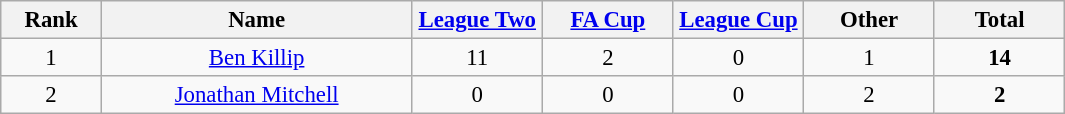<table class="wikitable" style="font-size: 95%; text-align: center;">
<tr>
<th width=60>Rank</th>
<th width=200>Name</th>
<th width=80><a href='#'>League Two</a></th>
<th width=80><a href='#'>FA Cup</a></th>
<th width=80><a href='#'>League Cup</a></th>
<th width=80>Other</th>
<th width=80><strong>Total</strong></th>
</tr>
<tr>
<td>1</td>
<td><a href='#'>Ben Killip</a></td>
<td>11</td>
<td>2</td>
<td>0</td>
<td>1</td>
<td><strong>14</strong></td>
</tr>
<tr>
<td>2</td>
<td><a href='#'>Jonathan Mitchell</a></td>
<td>0</td>
<td>0</td>
<td>0</td>
<td>2</td>
<td><strong>2</strong></td>
</tr>
</table>
